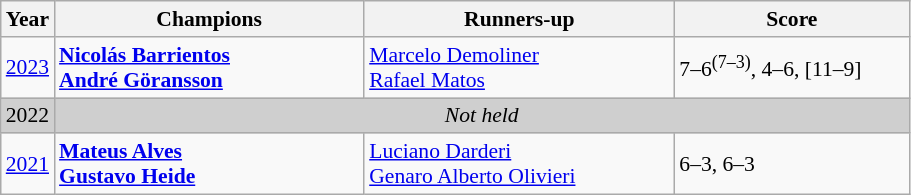<table class="wikitable" style="font-size:90%">
<tr>
<th>Year</th>
<th width="200">Champions</th>
<th width="200">Runners-up</th>
<th width="150">Score</th>
</tr>
<tr>
<td><a href='#'>2023</a></td>
<td> <strong><a href='#'>Nicolás Barrientos</a></strong> <br>  <strong><a href='#'>André Göransson</a></strong></td>
<td> <a href='#'>Marcelo Demoliner</a> <br>  <a href='#'>Rafael Matos</a></td>
<td>7–6<sup>(7–3)</sup>, 4–6, [11–9]</td>
</tr>
<tr>
<td style="background:#cfcfcf">2022</td>
<td colspan=3 align=center style="background:#cfcfcf"><em>Not held</em></td>
</tr>
<tr>
<td><a href='#'>2021</a></td>
<td> <strong><a href='#'>Mateus Alves</a></strong> <br>  <strong><a href='#'>Gustavo Heide</a></strong></td>
<td> <a href='#'>Luciano Darderi</a> <br>  <a href='#'>Genaro Alberto Olivieri</a></td>
<td>6–3, 6–3</td>
</tr>
</table>
